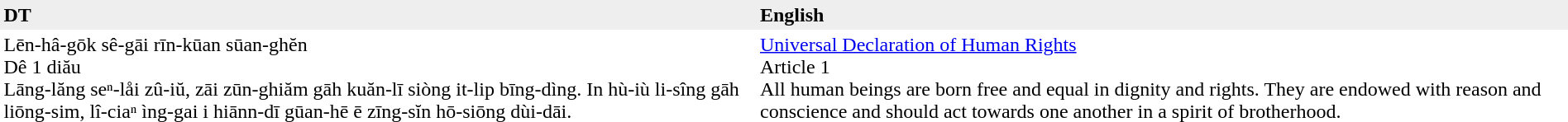<table border=0 cellpadding=3 cellspacing=0>
<tr bgcolor=#eeeeee>
<th align=left>DT</th>
<th align=left>English</th>
</tr>
<tr>
<td class="Unicode">Lēn-hâ-gōk sê-gāi rīn-kūan sūan-ghĕn<br>Dê 1 diău<br>Lāng-lăng seⁿ-låi zû-iŭ, zāi zūn-ghiăm gāh kuăn-lī siòng it-lip bīng-dìng. In hù-iù li-sîng gāh liōng-sim, lî-ciaⁿ ìng-gai i hiānn-dī gūan-hē ē zīng-sĭn hō-siōng dùi-dāi.</td>
<td><a href='#'>Universal Declaration of Human Rights</a><br>Article 1<br>All human beings are born free and equal in dignity and rights. They are endowed with reason and conscience and should act towards one another in a spirit of brotherhood.</td>
</tr>
</table>
